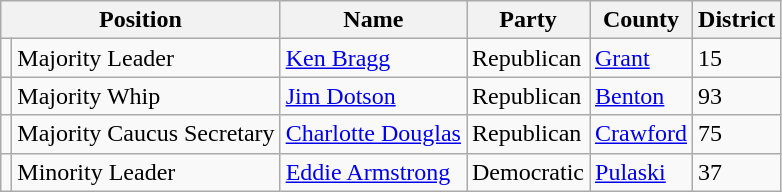<table class="wikitable">
<tr>
<th colspan=2>Position</th>
<th>Name</th>
<th>Party</th>
<th>County</th>
<th>District</th>
</tr>
<tr>
<td></td>
<td>Majority Leader</td>
<td><a href='#'>Ken Bragg</a></td>
<td>Republican</td>
<td><a href='#'>Grant</a></td>
<td>15</td>
</tr>
<tr>
<td></td>
<td>Majority Whip</td>
<td><a href='#'>Jim Dotson</a></td>
<td>Republican</td>
<td><a href='#'>Benton</a></td>
<td>93</td>
</tr>
<tr>
<td></td>
<td>Majority Caucus Secretary</td>
<td><a href='#'>Charlotte Douglas</a></td>
<td>Republican</td>
<td><a href='#'>Crawford</a></td>
<td>75</td>
</tr>
<tr>
<td></td>
<td>Minority Leader</td>
<td><a href='#'>Eddie Armstrong</a></td>
<td>Democratic</td>
<td><a href='#'>Pulaski</a></td>
<td>37</td>
</tr>
</table>
